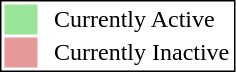<table style="border:1px solid black; ">
<tr>
<td style="background:#99E699; width:20px;"></td>
<td> </td>
<td>Currently Active</td>
</tr>
<tr>
<td style="background:#E69999; width:20px;"></td>
<td> </td>
<td>Currently Inactive</td>
</tr>
</table>
